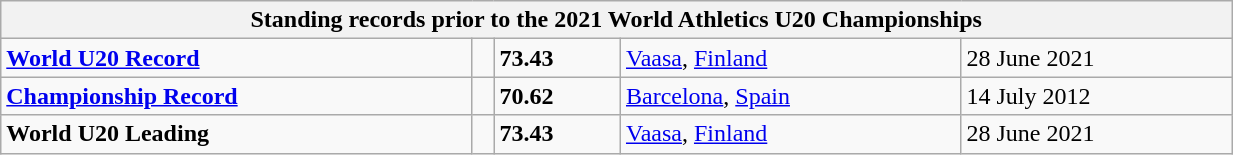<table class="wikitable" width=65%>
<tr>
<th colspan=5>Standing records prior to the 2021 World Athletics U20 Championships</th>
</tr>
<tr>
<td><strong><a href='#'>World U20 Record</a></strong></td>
<td></td>
<td><strong>73.43</strong></td>
<td><a href='#'>Vaasa</a>, <a href='#'>Finland</a></td>
<td>28 June 2021</td>
</tr>
<tr>
<td><strong><a href='#'>Championship Record</a></strong></td>
<td></td>
<td><strong>70.62</strong></td>
<td><a href='#'>Barcelona</a>, <a href='#'>Spain</a></td>
<td>14 July 2012</td>
</tr>
<tr>
<td><strong>World U20 Leading</strong></td>
<td></td>
<td><strong>73.43</strong></td>
<td><a href='#'>Vaasa</a>, <a href='#'>Finland</a></td>
<td>28 June 2021</td>
</tr>
</table>
